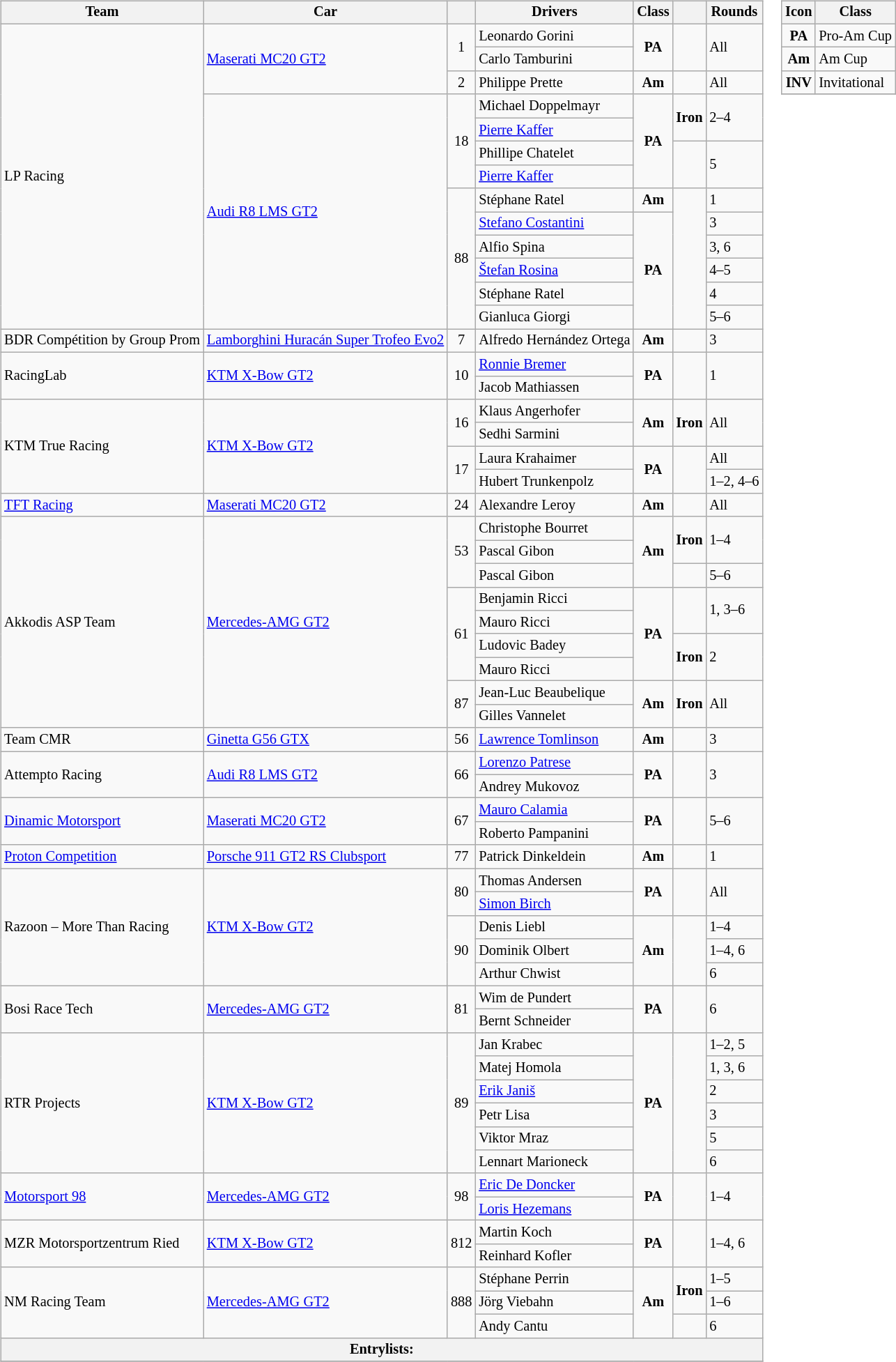<table>
<tr>
<td><br><table class="wikitable" style="font-size: 85%;">
<tr>
<th>Team</th>
<th>Car</th>
<th></th>
<th>Drivers</th>
<th>Class</th>
<th></th>
<th>Rounds</th>
</tr>
<tr>
<td rowspan="13"> LP Racing</td>
<td rowspan="3"><a href='#'>Maserati MC20 GT2</a></td>
<td rowspan="2" align="center">1</td>
<td> Leonardo Gorini</td>
<td rowspan="2" align="center"><strong><span>PA</span></strong></td>
<td rowspan="2" align="center"></td>
<td rowspan="2">All</td>
</tr>
<tr>
<td> Carlo Tamburini</td>
</tr>
<tr>
<td align="center">2</td>
<td> Philippe Prette</td>
<td align="center"><strong><span>Am</span></strong></td>
<td align="center"></td>
<td>All</td>
</tr>
<tr>
<td rowspan="10"><a href='#'>Audi R8 LMS GT2</a></td>
<td rowspan="4" align="center">18</td>
<td> Michael Doppelmayr</td>
<td rowspan="4" align="center"><strong><span>PA</span></strong></td>
<td rowspan="2" align="center"><strong><span>Iron</span></strong></td>
<td rowspan="2">2–4</td>
</tr>
<tr>
<td> <a href='#'>Pierre Kaffer</a></td>
</tr>
<tr>
<td> Phillipe Chatelet</td>
<td rowspan="2"></td>
<td rowspan="2">5</td>
</tr>
<tr>
<td> <a href='#'>Pierre Kaffer</a></td>
</tr>
<tr>
<td rowspan="6" align="center">88</td>
<td> Stéphane Ratel</td>
<td align="center"><strong><span>Am</span></strong></td>
<td rowspan="6" align="center"></td>
<td>1</td>
</tr>
<tr>
<td> <a href='#'>Stefano Costantini</a></td>
<td rowspan="5" align="center"><strong><span>PA</span></strong></td>
<td>3</td>
</tr>
<tr>
<td> Alfio Spina</td>
<td>3, 6</td>
</tr>
<tr>
<td> <a href='#'>Štefan Rosina</a></td>
<td>4–5</td>
</tr>
<tr>
<td> Stéphane Ratel</td>
<td>4</td>
</tr>
<tr>
<td> Gianluca Giorgi</td>
<td>5–6</td>
</tr>
<tr>
<td> BDR Compétition by Group Prom</td>
<td><a href='#'>Lamborghini Huracán Super Trofeo Evo2</a></td>
<td align="center">7</td>
<td> Alfredo Hernández Ortega</td>
<td align="center"><strong><span>Am</span></strong></td>
<td align="center"></td>
<td>3</td>
</tr>
<tr>
<td rowspan="2"> RacingLab</td>
<td rowspan="2"><a href='#'>KTM X-Bow GT2</a></td>
<td rowspan="2" align="center">10</td>
<td> <a href='#'>Ronnie Bremer</a></td>
<td rowspan="2" align="center"><strong><span>PA</span></strong></td>
<td rowspan="2" align="center"></td>
<td rowspan="2">1</td>
</tr>
<tr>
<td> Jacob Mathiassen</td>
</tr>
<tr>
<td rowspan="4"> KTM True Racing</td>
<td rowspan="4"><a href='#'>KTM X-Bow GT2</a></td>
<td rowspan="2" align="center">16</td>
<td> Klaus Angerhofer</td>
<td rowspan="2" align="center"><strong><span>Am</span></strong></td>
<td rowspan="2" align="center"><strong><span>Iron</span></strong></td>
<td rowspan="2">All</td>
</tr>
<tr>
<td> Sedhi Sarmini</td>
</tr>
<tr>
<td rowspan="2" align="center">17</td>
<td> Laura Krahaimer</td>
<td rowspan="2" align="center"><strong><span>PA</span></strong></td>
<td rowspan="2" align="center"></td>
<td>All</td>
</tr>
<tr>
<td> Hubert Trunkenpolz</td>
<td>1–2, 4–6</td>
</tr>
<tr>
<td> <a href='#'>TFT Racing</a></td>
<td><a href='#'>Maserati MC20 GT2</a></td>
<td align="center">24</td>
<td> Alexandre Leroy</td>
<td align="center"><strong><span>Am</span></strong></td>
<td align="center"></td>
<td>All</td>
</tr>
<tr>
<td rowspan="9"> Akkodis ASP Team</td>
<td rowspan="9"><a href='#'>Mercedes-AMG GT2</a></td>
<td rowspan="3" align="center">53</td>
<td> Christophe Bourret</td>
<td rowspan="3" align="center"><strong><span>Am</span></strong></td>
<td rowspan="2" align="center"><strong><span>Iron</span></strong></td>
<td rowspan="2">1–4</td>
</tr>
<tr>
<td> Pascal Gibon</td>
</tr>
<tr>
<td> Pascal Gibon</td>
<td></td>
<td>5–6</td>
</tr>
<tr>
<td rowspan="4" align="center">61</td>
<td> Benjamin Ricci</td>
<td rowspan="4" align="center"><strong><span>PA</span></strong></td>
<td rowspan="2" align="center"></td>
<td rowspan="2">1, 3–6</td>
</tr>
<tr>
<td> Mauro Ricci</td>
</tr>
<tr>
<td> Ludovic Badey</td>
<td rowspan="2" align="center"><strong><span>Iron</span></strong></td>
<td rowspan="2">2</td>
</tr>
<tr>
<td> Mauro Ricci</td>
</tr>
<tr>
<td rowspan="2" align="center">87</td>
<td> Jean-Luc Beaubelique</td>
<td rowspan="2" align="center"><strong><span>Am</span></strong></td>
<td rowspan="2" align="center"><strong><span>Iron</span></strong></td>
<td rowspan="2">All</td>
</tr>
<tr>
<td> Gilles Vannelet</td>
</tr>
<tr>
<td> Team CMR</td>
<td><a href='#'>Ginetta G56 GTX</a></td>
<td align="center">56</td>
<td> <a href='#'>Lawrence Tomlinson</a></td>
<td align="center"><strong><span>Am</span></strong></td>
<td align="center"></td>
<td>3</td>
</tr>
<tr>
<td rowspan="2"> Attempto Racing</td>
<td rowspan="2"><a href='#'>Audi R8 LMS GT2</a></td>
<td rowspan="2" align="center">66</td>
<td> <a href='#'>Lorenzo Patrese</a></td>
<td rowspan="2" align="center"><strong><span>PA</span></strong></td>
<td rowspan="2" align="center"></td>
<td rowspan="2">3</td>
</tr>
<tr>
<td> Andrey Mukovoz</td>
</tr>
<tr>
<td rowspan="2"> <a href='#'>Dinamic Motorsport</a></td>
<td rowspan="2"><a href='#'>Maserati MC20 GT2</a></td>
<td rowspan="2" align="center">67</td>
<td> <a href='#'>Mauro Calamia</a></td>
<td rowspan="2" align="center"><strong><span>PA</span></strong></td>
<td rowspan="2" align="center"></td>
<td rowspan="2">5–6</td>
</tr>
<tr>
<td> Roberto Pampanini</td>
</tr>
<tr>
<td> <a href='#'>Proton Competition</a></td>
<td><a href='#'>Porsche 911 GT2 RS Clubsport</a></td>
<td align="center">77</td>
<td> Patrick Dinkeldein</td>
<td align="center"><strong><span>Am</span></strong></td>
<td align="center"></td>
<td>1</td>
</tr>
<tr>
<td rowspan="5"> Razoon – More Than Racing</td>
<td rowspan="5"><a href='#'>KTM X-Bow GT2</a></td>
<td rowspan="2" align="center">80</td>
<td> Thomas Andersen</td>
<td rowspan="2" align="center"><strong><span>PA</span></strong></td>
<td rowspan="2" align="center"></td>
<td rowspan="2">All</td>
</tr>
<tr>
<td> <a href='#'>Simon Birch</a></td>
</tr>
<tr>
<td rowspan="3" align="center">90</td>
<td> Denis Liebl</td>
<td rowspan="3" align="center"><strong><span>Am</span></strong></td>
<td rowspan="3" align="center"></td>
<td>1–4</td>
</tr>
<tr>
<td> Dominik Olbert</td>
<td>1–4, 6</td>
</tr>
<tr>
<td> Arthur Chwist</td>
<td>6</td>
</tr>
<tr>
<td rowspan="2"> Bosi Race Tech</td>
<td rowspan="2"><a href='#'>Mercedes-AMG GT2</a></td>
<td align="center" rowspan="2">81</td>
<td> Wim de Pundert</td>
<td rowspan="2" align="center"><strong><span>PA</span></strong></td>
<td rowspan="2"></td>
<td rowspan="2">6</td>
</tr>
<tr>
<td> Bernt Schneider</td>
</tr>
<tr>
<td rowspan="6"> RTR Projects</td>
<td rowspan="6"><a href='#'>KTM X-Bow GT2</a></td>
<td rowspan="6" align="center">89</td>
<td> Jan Krabec</td>
<td rowspan="6" align="center"><strong><span>PA</span></strong></td>
<td rowspan="6" align="center"></td>
<td>1–2, 5</td>
</tr>
<tr>
<td> Matej Homola</td>
<td>1, 3, 6</td>
</tr>
<tr>
<td> <a href='#'>Erik Janiš</a></td>
<td>2</td>
</tr>
<tr>
<td> Petr Lisa</td>
<td>3</td>
</tr>
<tr>
<td> Viktor Mraz</td>
<td>5</td>
</tr>
<tr>
<td> Lennart Marioneck</td>
<td>6</td>
</tr>
<tr>
<td rowspan="2"> <a href='#'>Motorsport 98</a></td>
<td rowspan="2"><a href='#'>Mercedes-AMG GT2</a></td>
<td rowspan="2" align="center">98</td>
<td> <a href='#'>Eric De Doncker</a></td>
<td rowspan="2" align="center"><strong><span>PA</span></strong></td>
<td rowspan="2" align="center"></td>
<td rowspan="2">1–4</td>
</tr>
<tr>
<td> <a href='#'>Loris Hezemans</a></td>
</tr>
<tr>
<td rowspan="2"> MZR Motorsportzentrum Ried</td>
<td rowspan="2"><a href='#'>KTM X-Bow GT2</a></td>
<td rowspan="2" align="center">812</td>
<td> Martin Koch</td>
<td rowspan="2" align="center"><strong><span>PA</span></strong></td>
<td rowspan="2" align="center"></td>
<td rowspan="2">1–4, 6</td>
</tr>
<tr>
<td> Reinhard Kofler</td>
</tr>
<tr>
<td rowspan="3"> NM Racing Team</td>
<td rowspan="3"><a href='#'>Mercedes-AMG GT2</a></td>
<td rowspan="3" align="center">888</td>
<td> Stéphane Perrin</td>
<td rowspan="3" align="center"><strong><span>Am</span></strong></td>
<td rowspan="2" align="center"><strong><span>Iron</span></strong></td>
<td>1–5</td>
</tr>
<tr>
<td> Jörg Viebahn</td>
<td>1–6</td>
</tr>
<tr>
<td> Andy Cantu</td>
<td></td>
<td>6</td>
</tr>
<tr>
<th colspan="7">Entrylists:</th>
</tr>
<tr>
</tr>
</table>
</td>
<td valign="top"><br><table class="wikitable" style="font-size: 85%;">
<tr>
<th>Icon</th>
<th>Class</th>
</tr>
<tr>
<td align="center"><strong><span>PA</span></strong></td>
<td>Pro-Am Cup</td>
</tr>
<tr>
<td align="center"><strong><span>Am</span></strong></td>
<td>Am Cup</td>
</tr>
<tr>
<td align="center"><strong><span>INV</span></strong></td>
<td>Invitational</td>
</tr>
<tr>
</tr>
</table>
</td>
</tr>
</table>
